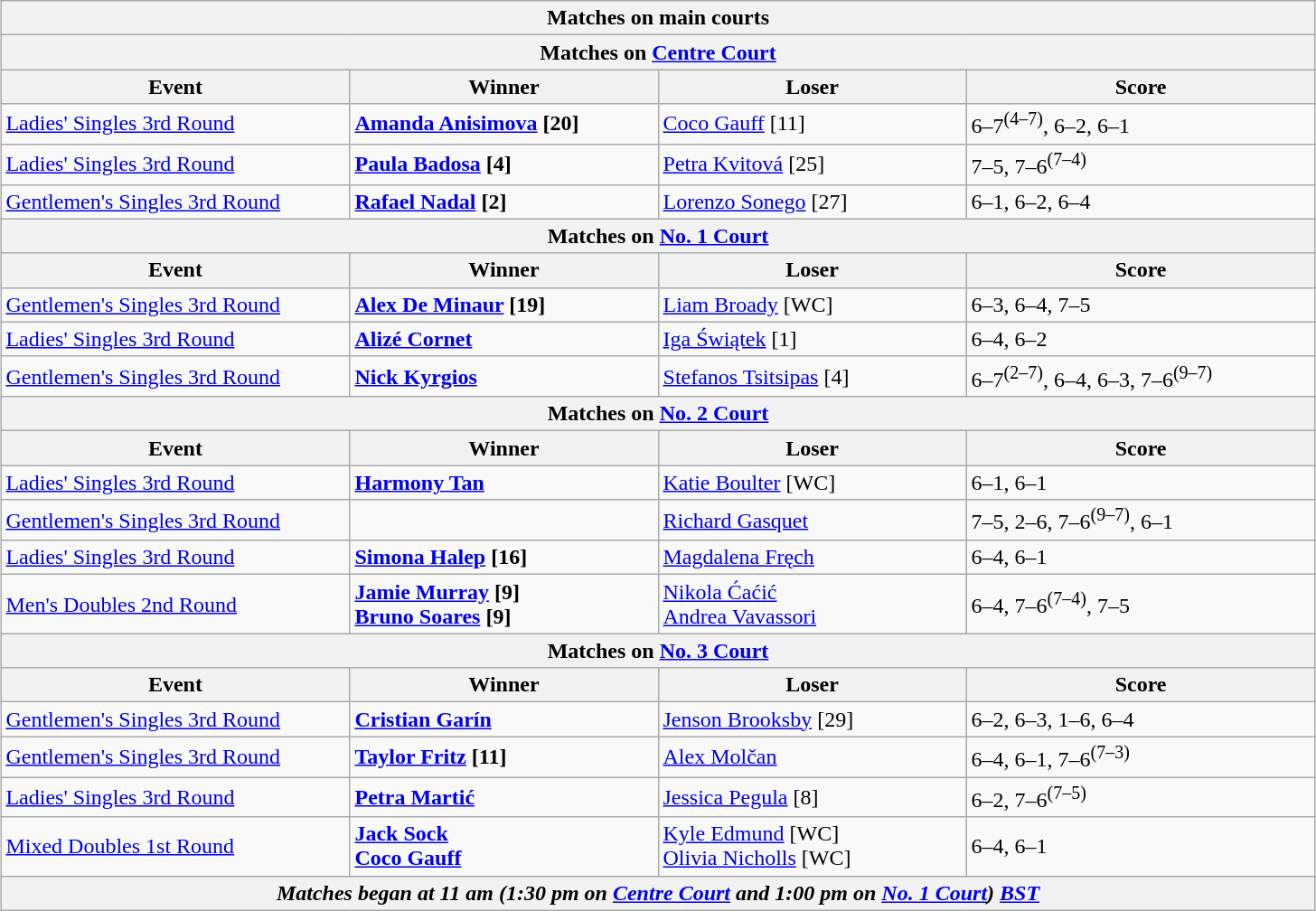<table class="wikitable collapsible uncollapsed" style="margin:auto;">
<tr>
<th colspan="4" style="white-space:nowrap;">Matches on main courts</th>
</tr>
<tr>
<th colspan="4">Matches on <a href='#'>Centre Court</a></th>
</tr>
<tr>
<th width="250">Event</th>
<th width="220">Winner</th>
<th width="220">Loser</th>
<th width="250">Score</th>
</tr>
<tr>
<td><a href='#'>Ladies' Singles 3rd Round</a></td>
<td><strong> <a href='#'>Amanda Anisimova</a> [20]</strong></td>
<td> <a href='#'>Coco Gauff</a> [11]</td>
<td>6–7<sup>(4–7)</sup>, 6–2, 6–1</td>
</tr>
<tr>
<td><a href='#'>Ladies' Singles 3rd Round</a></td>
<td><strong> <a href='#'>Paula Badosa</a> [4]</strong></td>
<td> <a href='#'>Petra Kvitová</a> [25]</td>
<td>7–5, 7–6<sup>(7–4)</sup></td>
</tr>
<tr>
<td><a href='#'>Gentlemen's Singles 3rd Round</a></td>
<td><strong> <a href='#'>Rafael Nadal</a> [2]</strong></td>
<td> <a href='#'>Lorenzo Sonego</a> [27]</td>
<td>6–1, 6–2, 6–4</td>
</tr>
<tr>
<th colspan="4">Matches on <a href='#'>No. 1 Court</a></th>
</tr>
<tr>
<th width="220">Event</th>
<th width="220">Winner</th>
<th width="220">Loser</th>
<th width="250">Score</th>
</tr>
<tr>
<td><a href='#'>Gentlemen's Singles 3rd Round</a></td>
<td><strong> <a href='#'>Alex De Minaur</a> [19]</strong></td>
<td> <a href='#'>Liam Broady</a> [WC]</td>
<td>6–3, 6–4, 7–5</td>
</tr>
<tr>
<td><a href='#'>Ladies' Singles 3rd Round</a></td>
<td><strong> <a href='#'>Alizé Cornet</a></strong></td>
<td> <a href='#'>Iga Świątek</a> [1]</td>
<td>6–4, 6–2</td>
</tr>
<tr>
<td><a href='#'>Gentlemen's Singles 3rd Round</a></td>
<td><strong> <a href='#'>Nick Kyrgios</a></strong></td>
<td> <a href='#'>Stefanos Tsitsipas</a> [4]</td>
<td>6–7<sup>(2–7)</sup>, 6–4, 6–3, 7–6<sup>(9–7)</sup></td>
</tr>
<tr>
<th colspan="4">Matches on <a href='#'>No. 2 Court</a></th>
</tr>
<tr>
<th width="220">Event</th>
<th width="220">Winner</th>
<th width="220">Loser</th>
<th width="250">Score</th>
</tr>
<tr>
<td><a href='#'>Ladies' Singles 3rd Round</a></td>
<td><strong> <a href='#'>Harmony Tan</a></strong></td>
<td> <a href='#'>Katie Boulter</a> [WC]</td>
<td>6–1, 6–1</td>
</tr>
<tr>
<td><a href='#'>Gentlemen's Singles 3rd Round</a></td>
<td><strong></strong></td>
<td> <a href='#'>Richard Gasquet</a></td>
<td>7–5, 2–6, 7–6<sup>(9–7)</sup>, 6–1</td>
</tr>
<tr>
<td><a href='#'>Ladies' Singles 3rd Round</a></td>
<td><strong> <a href='#'>Simona Halep</a> [16]</strong></td>
<td> <a href='#'>Magdalena Fręch</a></td>
<td>6–4, 6–1</td>
</tr>
<tr>
<td><a href='#'>Men's Doubles 2nd Round</a></td>
<td><strong> <a href='#'>Jamie Murray</a> [9]<br> <a href='#'>Bruno Soares</a> [9]</strong></td>
<td> <a href='#'>Nikola Ćaćić</a><br> <a href='#'>Andrea Vavassori</a></td>
<td>6–4, 7–6<sup>(7–4)</sup>, 7–5</td>
</tr>
<tr>
<th colspan="4">Matches on <a href='#'>No. 3 Court</a></th>
</tr>
<tr>
<th width="220">Event</th>
<th width="220">Winner</th>
<th width="220">Loser</th>
<th width="250">Score</th>
</tr>
<tr>
<td><a href='#'>Gentlemen's Singles 3rd Round</a></td>
<td><strong> <a href='#'>Cristian Garín</a></strong></td>
<td> <a href='#'>Jenson Brooksby</a> [29]</td>
<td>6–2, 6–3, 1–6, 6–4</td>
</tr>
<tr>
<td><a href='#'>Gentlemen's Singles 3rd Round</a></td>
<td><strong> <a href='#'>Taylor Fritz</a> [11]</strong></td>
<td> <a href='#'>Alex Molčan</a></td>
<td>6–4, 6–1, 7–6<sup>(7–3)</sup></td>
</tr>
<tr>
<td><a href='#'>Ladies' Singles 3rd Round</a></td>
<td><strong> <a href='#'>Petra Martić</a></strong></td>
<td> <a href='#'>Jessica Pegula</a> [8]</td>
<td>6–2, 7–6<sup>(7–5)</sup></td>
</tr>
<tr>
<td><a href='#'>Mixed Doubles 1st Round</a></td>
<td><strong> <a href='#'>Jack Sock</a><br> <a href='#'>Coco Gauff</a></strong></td>
<td> <a href='#'>Kyle Edmund</a> [WC]<br> <a href='#'>Olivia Nicholls</a> [WC]</td>
<td>6–4, 6–1</td>
</tr>
<tr>
<th colspan=4><em>Matches began at 11 am (1:30 pm on <a href='#'>Centre Court</a> and 1:00 pm on <a href='#'>No. 1 Court</a>) <a href='#'>BST</a></em></th>
</tr>
</table>
